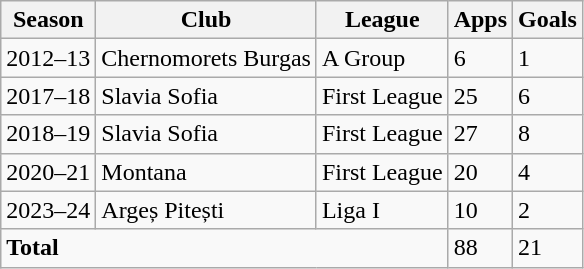<table class="wikitable">
<tr>
<th>Season</th>
<th>Club</th>
<th>League</th>
<th>Apps</th>
<th>Goals</th>
</tr>
<tr>
<td>2012–13</td>
<td>Chernomorets Burgas</td>
<td>A Group</td>
<td>6</td>
<td>1</td>
</tr>
<tr>
<td>2017–18</td>
<td>Slavia Sofia</td>
<td>First League</td>
<td>25</td>
<td>6</td>
</tr>
<tr>
<td>2018–19</td>
<td>Slavia Sofia</td>
<td>First League</td>
<td>27</td>
<td>8</td>
</tr>
<tr>
<td>2020–21</td>
<td>Montana</td>
<td>First League</td>
<td>20</td>
<td>4</td>
</tr>
<tr>
<td>2023–24</td>
<td>Argeș Pitești</td>
<td>Liga I</td>
<td>10</td>
<td>2</td>
</tr>
<tr>
<td colspan="3"><strong>Total</strong></td>
<td>88</td>
<td>21</td>
</tr>
</table>
